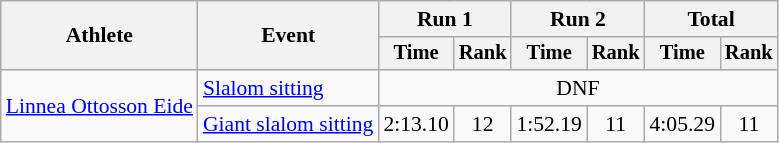<table class="wikitable" style="font-size:90%">
<tr>
<th rowspan=2>Athlete</th>
<th rowspan=2>Event</th>
<th colspan=2>Run 1</th>
<th colspan=2>Run 2</th>
<th colspan=2>Total</th>
</tr>
<tr style="font-size:95%">
<th>Time</th>
<th>Rank</th>
<th>Time</th>
<th>Rank</th>
<th>Time</th>
<th>Rank</th>
</tr>
<tr align=center>
<td rowspan=2 align=left><a href='#'>Linnea Ottosson Eide</a></td>
<td align=left><a href='#'>Slalom sitting</a></td>
<td colspan=6>DNF</td>
</tr>
<tr align=center>
<td align=left><a href='#'>Giant slalom sitting</a></td>
<td>2:13.10</td>
<td>12</td>
<td>1:52.19</td>
<td>11</td>
<td>4:05.29</td>
<td>11</td>
</tr>
</table>
